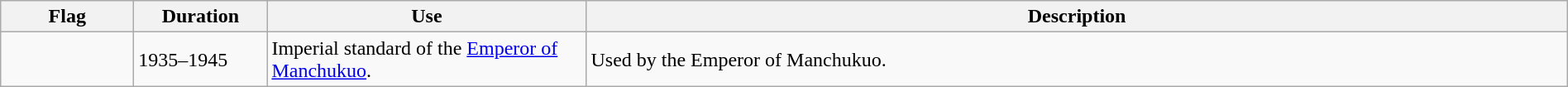<table class="wikitable" width="100%">
<tr>
<th style="width:100px;">Flag</th>
<th style="width:100px;">Duration</th>
<th style="width:250px;">Use</th>
<th style="min-width:250px">Description</th>
</tr>
<tr>
<td></td>
<td>1935–1945</td>
<td>Imperial standard of the <a href='#'>Emperor of Manchukuo</a>.</td>
<td>Used by the Emperor of Manchukuo.</td>
</tr>
</table>
